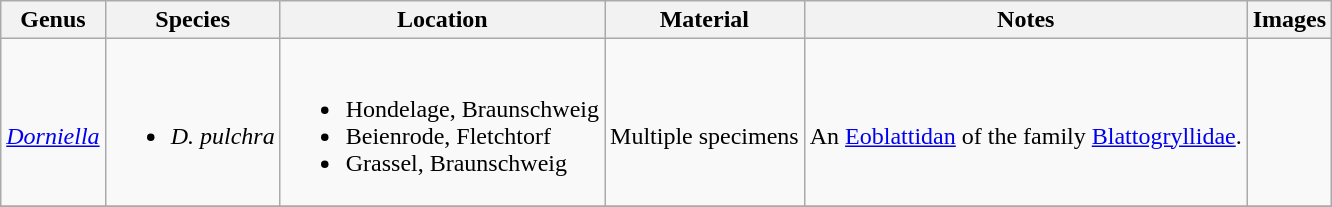<table class = "wikitable">
<tr>
<th>Genus</th>
<th>Species</th>
<th>Location</th>
<th>Material</th>
<th>Notes</th>
<th>Images</th>
</tr>
<tr>
<td><br><em><a href='#'>Dorniella</a></em></td>
<td><br><ul><li><em>D. pulchra</em></li></ul></td>
<td><br><ul><li>Hondelage, Braunschweig</li><li>Beienrode, Fletchtorf</li><li>Grassel, Braunschweig</li></ul></td>
<td><br>Multiple specimens</td>
<td><br>An <a href='#'>Eoblattidan</a> of the family <a href='#'>Blattogryllidae</a>.</td>
<td></td>
</tr>
<tr>
</tr>
</table>
